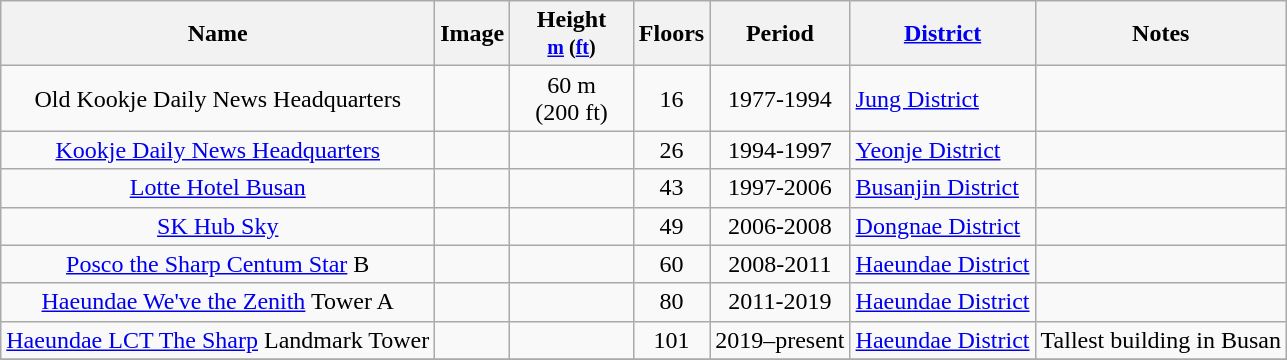<table class="wikitable sortable">
<tr>
<th>Name</th>
<th class="unsortable">Image</th>
<th width="75px">Height<br><small><a href='#'>m</a> (<a href='#'>ft</a>)</small></th>
<th>Floors</th>
<th>Period</th>
<th><a href='#'>District</a></th>
<th class="unsortable">Notes</th>
</tr>
<tr>
<td align="center">Old Kookje Daily News Headquarters</td>
<td></td>
<td align="center">60 m<br> (200 ft)</td>
<td align="center">16</td>
<td align="center">1977-1994</td>
<td><a href='#'>Jung District</a></td>
<td></td>
</tr>
<tr>
<td align="center"><a href='#'>Kookje Daily News Headquarters</a></td>
<td></td>
<td align="center"></td>
<td align="center">26</td>
<td align="center">1994-1997</td>
<td><a href='#'>Yeonje District</a></td>
<td></td>
</tr>
<tr>
<td align="center"><a href='#'>Lotte Hotel Busan</a></td>
<td></td>
<td align="center"></td>
<td align="center">43</td>
<td align="center">1997-2006</td>
<td><a href='#'>Busanjin District</a></td>
<td></td>
</tr>
<tr>
<td align="center"><a href='#'>SK Hub Sky</a></td>
<td></td>
<td align="center"></td>
<td align="center">49</td>
<td align="center">2006-2008</td>
<td><a href='#'>Dongnae District</a></td>
<td></td>
</tr>
<tr>
<td align="center"><a href='#'>Posco the Sharp Centum Star</a> B</td>
<td></td>
<td align="center"></td>
<td align="center">60</td>
<td align="center">2008-2011</td>
<td><a href='#'>Haeundae District</a></td>
<td></td>
</tr>
<tr>
<td align="center"><a href='#'>Haeundae We've the Zenith</a> Tower A</td>
<td></td>
<td align="center"></td>
<td align="center">80</td>
<td align="center">2011-2019</td>
<td><a href='#'>Haeundae District</a></td>
<td></td>
</tr>
<tr>
<td align="center"><a href='#'>Haeundae LCT The Sharp</a> Landmark Tower</td>
<td></td>
<td align="center"></td>
<td align="center">101</td>
<td align="center">2019–present</td>
<td><a href='#'>Haeundae District</a></td>
<td>Tallest building in Busan</td>
</tr>
<tr>
</tr>
</table>
